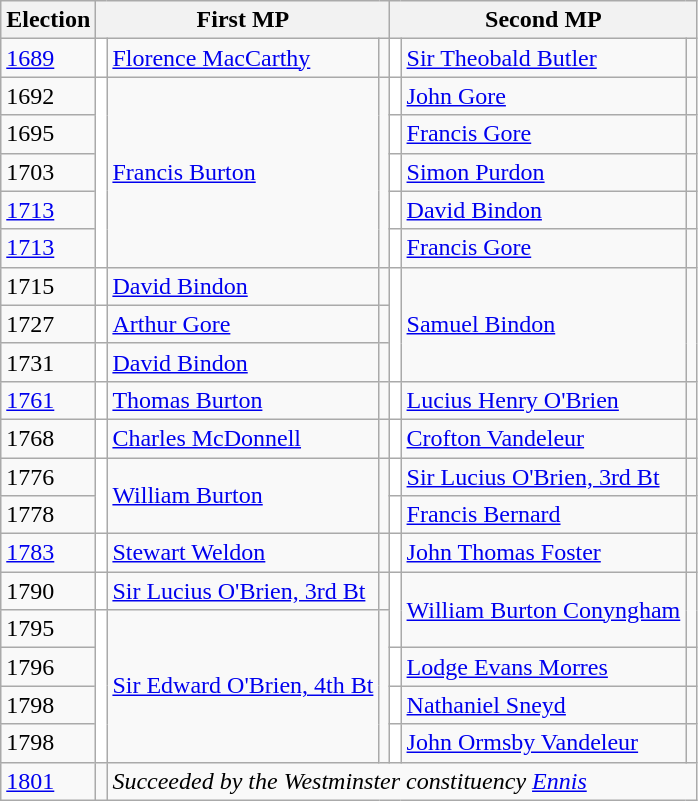<table class="wikitable">
<tr>
<th>Election</th>
<th colspan=3>First MP</th>
<th colspan=3>Second MP</th>
</tr>
<tr>
<td><a href='#'>1689</a></td>
<td style="background-color: white"></td>
<td><a href='#'>Florence MacCarthy</a></td>
<td></td>
<td style="background-color: white"></td>
<td><a href='#'>Sir Theobald Butler</a></td>
<td></td>
</tr>
<tr>
<td>1692</td>
<td rowspan="5" style="background-color: white"></td>
<td rowspan="5"><a href='#'>Francis Burton</a></td>
<td rowspan="5"></td>
<td style="background-color: white"></td>
<td><a href='#'>John Gore</a></td>
<td></td>
</tr>
<tr>
<td>1695</td>
<td style="background-color: white"></td>
<td><a href='#'>Francis Gore</a></td>
<td></td>
</tr>
<tr>
<td>1703</td>
<td style="background-color: white"></td>
<td><a href='#'>Simon Purdon</a></td>
<td></td>
</tr>
<tr>
<td><a href='#'>1713</a></td>
<td style="background-color: white"></td>
<td><a href='#'>David Bindon</a></td>
<td></td>
</tr>
<tr>
<td><a href='#'>1713</a></td>
<td style="background-color: white"></td>
<td><a href='#'>Francis Gore</a></td>
<td></td>
</tr>
<tr>
<td>1715</td>
<td style="background-color: white"></td>
<td><a href='#'>David Bindon</a></td>
<td></td>
<td rowspan="3" style="background-color: white"></td>
<td rowspan="3"><a href='#'>Samuel Bindon</a></td>
<td rowspan="3"></td>
</tr>
<tr>
<td>1727</td>
<td style="background-color: white"></td>
<td><a href='#'>Arthur Gore</a></td>
<td></td>
</tr>
<tr>
<td>1731</td>
<td style="background-color: white"></td>
<td><a href='#'>David Bindon</a></td>
<td></td>
</tr>
<tr>
<td><a href='#'>1761</a></td>
<td style="background-color: white"></td>
<td><a href='#'>Thomas Burton</a></td>
<td></td>
<td style="background-color: white"></td>
<td><a href='#'>Lucius Henry O'Brien</a></td>
<td></td>
</tr>
<tr>
<td>1768</td>
<td style="background-color: white"></td>
<td><a href='#'>Charles McDonnell</a></td>
<td></td>
<td style="background-color: white"></td>
<td><a href='#'>Crofton Vandeleur</a></td>
<td></td>
</tr>
<tr>
<td>1776</td>
<td rowspan="2" style="background-color: white"></td>
<td rowspan="2"><a href='#'>William Burton</a></td>
<td rowspan="2"></td>
<td style="background-color: white"></td>
<td><a href='#'>Sir Lucius O'Brien, 3rd Bt</a></td>
<td></td>
</tr>
<tr>
<td>1778</td>
<td style="background-color: white"></td>
<td><a href='#'>Francis Bernard</a></td>
<td></td>
</tr>
<tr>
<td><a href='#'>1783</a></td>
<td style="background-color: white"></td>
<td><a href='#'>Stewart Weldon</a></td>
<td></td>
<td style="background-color: white"></td>
<td><a href='#'>John Thomas Foster</a></td>
<td></td>
</tr>
<tr>
<td>1790</td>
<td style="background-color: white"></td>
<td><a href='#'>Sir Lucius O'Brien, 3rd Bt</a></td>
<td></td>
<td rowspan="2" style="background-color: white"></td>
<td rowspan="2"><a href='#'>William Burton Conyngham</a></td>
<td rowspan="2"></td>
</tr>
<tr>
<td>1795</td>
<td rowspan="4" style="background-color: white"></td>
<td rowspan="4"><a href='#'>Sir Edward O'Brien, 4th Bt</a></td>
<td rowspan="4"></td>
</tr>
<tr>
<td>1796</td>
<td style="background-color: white"></td>
<td><a href='#'>Lodge Evans Morres</a></td>
<td></td>
</tr>
<tr>
<td>1798</td>
<td style="background-color: white"></td>
<td><a href='#'>Nathaniel Sneyd</a></td>
<td></td>
</tr>
<tr>
<td>1798</td>
<td style="background-color: white"></td>
<td><a href='#'>John Ormsby Vandeleur</a></td>
<td></td>
</tr>
<tr>
<td><a href='#'>1801</a></td>
<td></td>
<td colspan="5"><em>Succeeded by the Westminster constituency <a href='#'>Ennis</a></em></td>
</tr>
</table>
